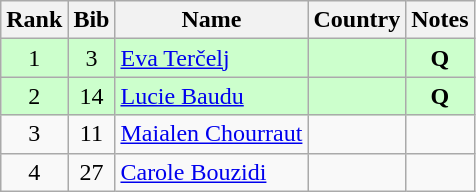<table class="wikitable" style="text-align:center;">
<tr>
<th>Rank</th>
<th>Bib</th>
<th>Name</th>
<th>Country</th>
<th>Notes</th>
</tr>
<tr bgcolor=ccffcc>
<td>1</td>
<td>3</td>
<td align=left><a href='#'>Eva Terčelj</a></td>
<td align=left></td>
<td><strong>Q</strong></td>
</tr>
<tr bgcolor=ccffcc>
<td>2</td>
<td>14</td>
<td align=left><a href='#'>Lucie Baudu</a></td>
<td align=left></td>
<td><strong>Q</strong></td>
</tr>
<tr>
<td>3</td>
<td>11</td>
<td align=left><a href='#'>Maialen Chourraut</a></td>
<td align=left></td>
<td></td>
</tr>
<tr>
<td>4</td>
<td>27</td>
<td align=left><a href='#'>Carole Bouzidi</a></td>
<td align=left></td>
<td></td>
</tr>
</table>
